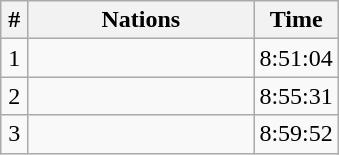<table class="wikitable" style="text-align:center;">
<tr>
<th width=8%>#</th>
<th width=67%>Nations</th>
<th width=25%>Time</th>
</tr>
<tr>
<td>1</td>
<td align="left"></td>
<td>8:51:04</td>
</tr>
<tr>
<td>2</td>
<td align="left"></td>
<td>8:55:31</td>
</tr>
<tr>
<td>3</td>
<td align="left"></td>
<td>8:59:52</td>
</tr>
</table>
